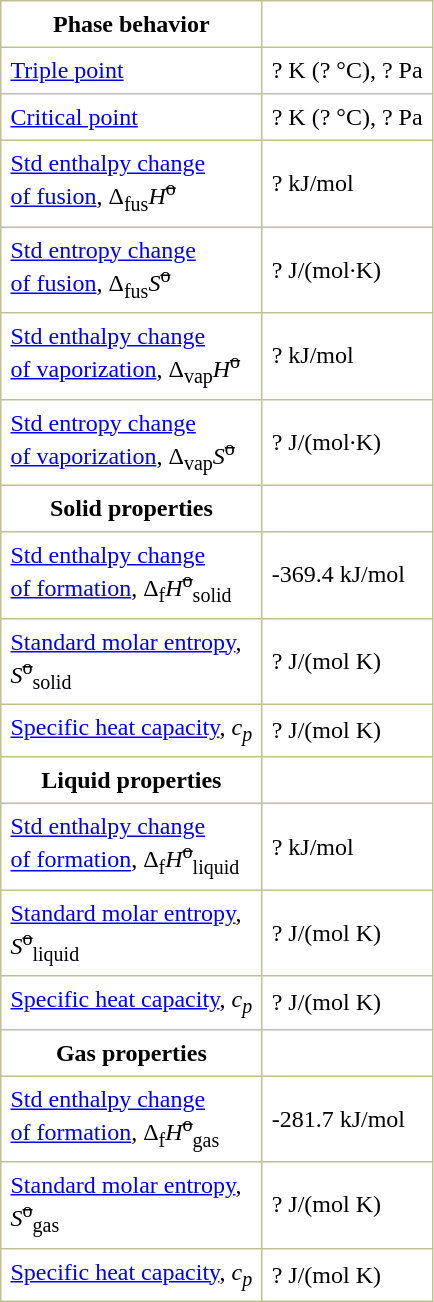<table border="1" cellspacing="0" cellpadding="6" style="margin:0 0 0 0.5em; background:#fff; border-collapse:collapse; border-color:#c0c090;">
<tr>
<th>Phase behavior</th>
</tr>
<tr>
<td><a href='#'>Triple point</a></td>
<td>? K (? °C), ? Pa</td>
</tr>
<tr>
<td><a href='#'>Critical point</a></td>
<td>? K (? °C), ? Pa</td>
</tr>
<tr>
<td><a href='#'>Std enthalpy change<br>of fusion</a>, Δ<sub>fus</sub><em>H</em><sup><s>o</s></sup></td>
<td>? kJ/mol</td>
</tr>
<tr>
<td><a href='#'>Std entropy change<br>of fusion</a>, Δ<sub>fus</sub><em>S</em><sup><s>o</s></sup></td>
<td>? J/(mol·K)</td>
</tr>
<tr>
<td><a href='#'>Std enthalpy change<br>of vaporization</a>, Δ<sub>vap</sub><em>H</em><sup><s>o</s></sup></td>
<td>? kJ/mol</td>
</tr>
<tr>
<td><a href='#'>Std entropy change<br>of vaporization</a>, Δ<sub>vap</sub><em>S</em><sup><s>o</s></sup></td>
<td>? J/(mol·K)</td>
</tr>
<tr>
<th>Solid properties</th>
</tr>
<tr>
<td><a href='#'>Std enthalpy change<br>of formation</a>, Δ<sub>f</sub><em>H</em><sup><s>o</s></sup><sub>solid</sub></td>
<td>-369.4 kJ/mol</td>
</tr>
<tr>
<td><a href='#'>Standard molar entropy</a>,<br><em>S</em><sup><s>o</s></sup><sub>solid</sub></td>
<td>? J/(mol K)</td>
</tr>
<tr>
<td><a href='#'>Specific heat capacity</a>, <em>c<sub>p</sub></em></td>
<td>? J/(mol K)</td>
</tr>
<tr>
<th>Liquid properties</th>
</tr>
<tr>
<td><a href='#'>Std enthalpy change<br>of formation</a>, Δ<sub>f</sub><em>H</em><sup><s>o</s></sup><sub>liquid</sub></td>
<td>? kJ/mol</td>
</tr>
<tr>
<td><a href='#'>Standard molar entropy</a>,<br><em>S</em><sup><s>o</s></sup><sub>liquid</sub></td>
<td>? J/(mol K)</td>
</tr>
<tr>
<td><a href='#'>Specific heat capacity</a>, <em>c<sub>p</sub></em></td>
<td>? J/(mol K)</td>
</tr>
<tr>
<th>Gas properties</th>
</tr>
<tr>
<td><a href='#'>Std enthalpy change<br>of formation</a>, Δ<sub>f</sub><em>H</em><sup><s>o</s></sup><sub>gas</sub></td>
<td>-281.7 kJ/mol</td>
</tr>
<tr>
<td><a href='#'>Standard molar entropy</a>,<br><em>S</em><sup><s>o</s></sup><sub>gas</sub></td>
<td>? J/(mol K)</td>
</tr>
<tr>
<td><a href='#'>Specific heat capacity</a>, <em>c<sub>p</sub></em></td>
<td>? J/(mol K)</td>
</tr>
</table>
